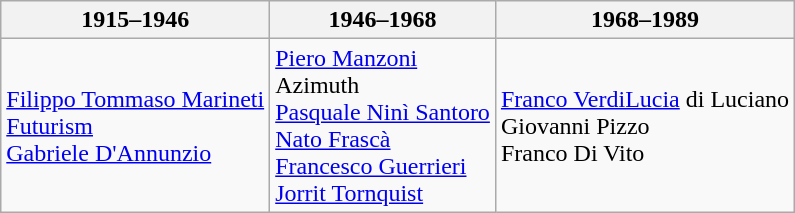<table class="wikitable sortable">
<tr>
<th>1915–1946</th>
<th>1946–1968</th>
<th>1968–1989</th>
</tr>
<tr>
<td><a href='#'>Filippo Tommaso Marineti</a><br><a href='#'>Futurism</a><br><a href='#'>Gabriele D'Annunzio</a></td>
<td><a href='#'>Piero Manzoni</a><br>Azimuth<br><a href='#'>Pasquale Ninì Santoro</a><br><a href='#'>Nato Frascà</a><br><a href='#'>Francesco Guerrieri</a><br><a href='#'>Jorrit Tornquist</a></td>
<td><a href='#'>Franco VerdiLucia</a> di Luciano<br>Giovanni Pizzo<br>Franco Di Vito</td>
</tr>
</table>
